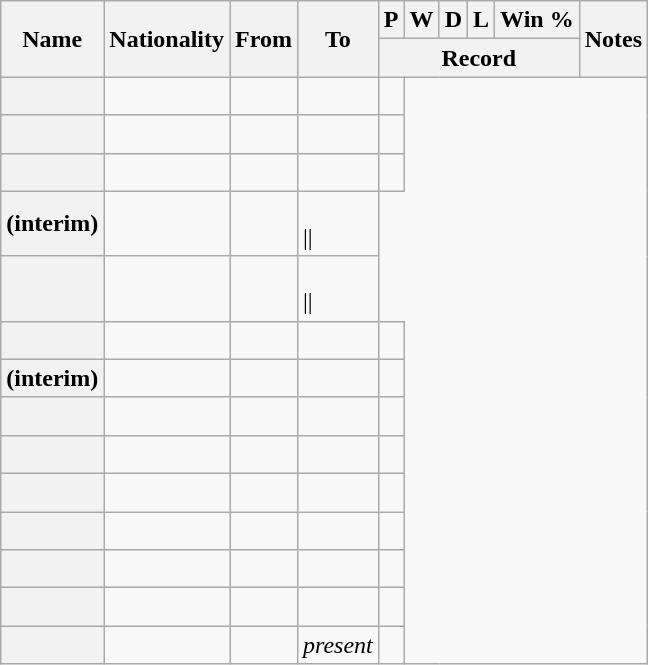<table class="wikitable plainrowheaders sortable" style="text-align:center">
<tr>
<th rowspan="2" scope=col>Name</th>
<th rowspan="2" scope=col>Nationality</th>
<th rowspan="2" scope=col>From</th>
<th rowspan="2" class="unsortable" scope=col>To</th>
<th scope=col>P</th>
<th scope=col>W</th>
<th scope=col>D</th>
<th scope=col>L</th>
<th scope=col>Win %</th>
<th rowspan="2" scope=col>Notes</th>
</tr>
<tr class="unsortable">
<th colspan="5">Record</th>
</tr>
<tr>
<th scope=row style=text-align:left></th>
<td align=left></td>
<td align=left></td>
<td align=left><br></td>
<td></td>
</tr>
<tr>
<th scope=row style=text-align:left></th>
<td align=left></td>
<td align=left></td>
<td align=left><br></td>
<td></td>
</tr>
<tr>
<th scope=row style=text-align:left></th>
<td align=left></td>
<td align=left></td>
<td align=left><br></td>
<td></td>
</tr>
<tr>
<th scope=row style=text-align:left> (interim)</th>
<td align=left></td>
<td align=left></td>
<td align=left><br>||</td>
</tr>
<tr>
<th scope=row style=text-align:left></th>
<td align=left></td>
<td align=left></td>
<td align=left><br>||</td>
</tr>
<tr>
<th scope=row style=text-align:left></th>
<td align=left></td>
<td align=left></td>
<td align=left><br></td>
<td></td>
</tr>
<tr>
<th scope=row style=text-align:left> (interim)</th>
<td align=left></td>
<td align=left></td>
<td align=left><br></td>
<td></td>
</tr>
<tr>
<th scope=row style=text-align:left></th>
<td align=left></td>
<td align=left></td>
<td align=left><br></td>
<td></td>
</tr>
<tr>
<th scope=row style=text-align:left></th>
<td align=left></td>
<td align=left></td>
<td align=left><br></td>
<td></td>
</tr>
<tr>
<th scope=row style=text-align:left></th>
<td align=left></td>
<td align=left></td>
<td align=left><br></td>
<td></td>
</tr>
<tr>
<th scope=row style=text-align:left></th>
<td align=left></td>
<td align=left></td>
<td align=left><br></td>
<td></td>
</tr>
<tr>
<th scope=row style=text-align:left></th>
<td align=left></td>
<td align=left></td>
<td align=left><br></td>
<td></td>
</tr>
<tr>
<th scope=row style=text-align:left></th>
<td align=left></td>
<td align=left></td>
<td align=left><br></td>
<td></td>
</tr>
<tr>
<th scope=row style=text-align:left></th>
<td align=left></td>
<td align=left></td>
<td align=left><em>present</em><br></td>
<td></td>
</tr>
</table>
